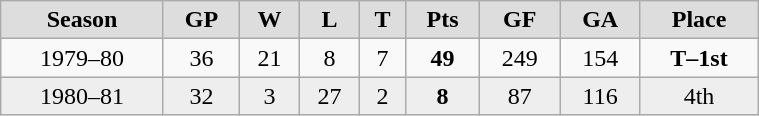<table class="wikitable" width=40%>
<tr style="font-weight:bold; background-color:#dddddd;" align="center" |>
<td>Season</td>
<td>GP</td>
<td>W</td>
<td>L</td>
<td>T</td>
<td>Pts</td>
<td>GF</td>
<td>GA</td>
<td>Place</td>
</tr>
<tr align="center">
<td>1979–80</td>
<td>36</td>
<td>21</td>
<td>8</td>
<td>7</td>
<td><strong>49</strong></td>
<td>249</td>
<td>154</td>
<td><strong>T–1st</strong></td>
</tr>
<tr align="center" bgcolor=eeeeee>
<td>1980–81</td>
<td>32</td>
<td>3</td>
<td>27</td>
<td>2</td>
<td><strong>8</strong></td>
<td>87</td>
<td>116</td>
<td>4th</td>
</tr>
</table>
